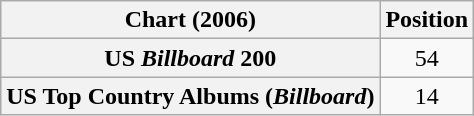<table class="wikitable sortable plainrowheaders" style="text-align:center">
<tr>
<th scope="col">Chart (2006)</th>
<th scope="col">Position</th>
</tr>
<tr>
<th scope="row">US <em>Billboard</em> 200</th>
<td>54</td>
</tr>
<tr>
<th scope="row">US Top Country Albums (<em>Billboard</em>)</th>
<td>14</td>
</tr>
</table>
